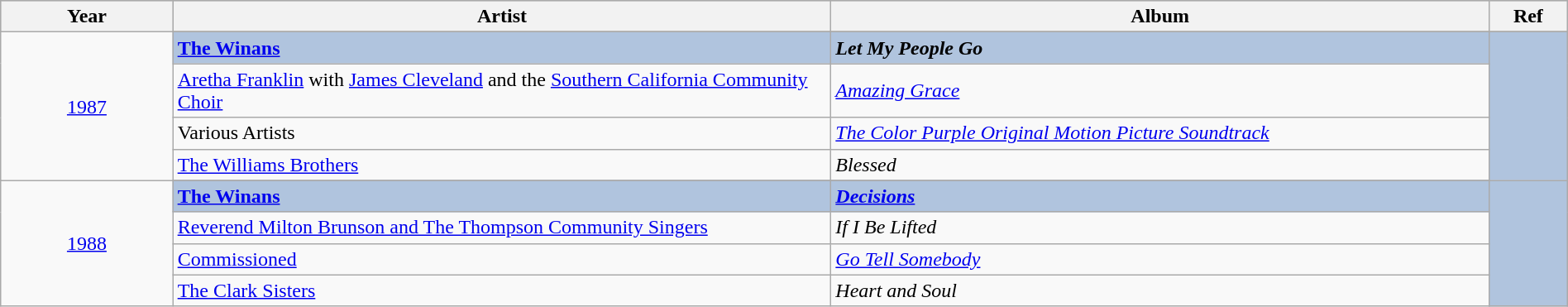<table class="wikitable" style="width:100%;">
<tr style="background:#bebebe;">
<th style="width:11%;">Year</th>
<th style="width:42%;">Artist</th>
<th style="width:42%;">Album</th>
<th style="width:5%;">Ref</th>
</tr>
<tr>
<td rowspan="5" align="center"><a href='#'>1987</a></td>
</tr>
<tr style="background:#B0C4DE">
<td><strong><a href='#'>The Winans</a></strong></td>
<td><strong><em>Let My People Go</em></strong></td>
<td rowspan="5" align="center"></td>
</tr>
<tr>
<td><a href='#'>Aretha Franklin</a> with <a href='#'>James Cleveland</a> and the <a href='#'>Southern California Community Choir</a></td>
<td><em><a href='#'>Amazing Grace</a></em></td>
</tr>
<tr>
<td>Various Artists</td>
<td><em><a href='#'>The Color Purple Original Motion Picture Soundtrack</a></em></td>
</tr>
<tr>
<td><a href='#'>The Williams Brothers</a></td>
<td><em>Blessed</em></td>
</tr>
<tr>
<td rowspan="5" align="center"><a href='#'>1988</a></td>
</tr>
<tr style="background:#B0C4DE">
<td><strong><a href='#'>The Winans</a></strong></td>
<td><strong><em><a href='#'>Decisions</a></em></strong></td>
<td rowspan="5" align="center"></td>
</tr>
<tr>
<td><a href='#'>Reverend Milton Brunson and The Thompson Community Singers</a></td>
<td><em>If I Be Lifted</em></td>
</tr>
<tr>
<td><a href='#'>Commissioned</a></td>
<td><em><a href='#'>Go Tell Somebody</a></em></td>
</tr>
<tr>
<td><a href='#'>The Clark Sisters</a></td>
<td><em>Heart and Soul</em></td>
</tr>
</table>
